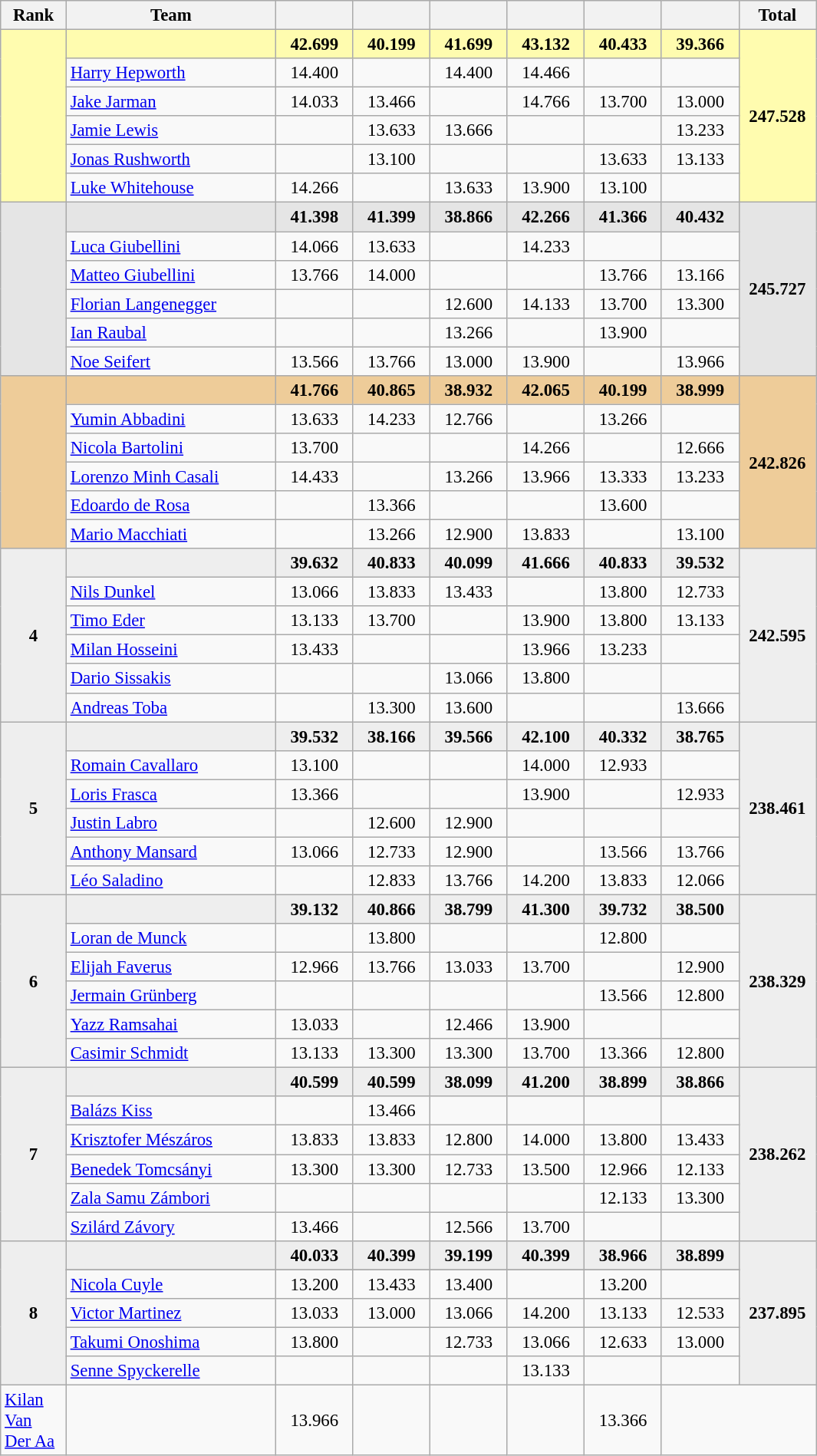<table class="wikitable sortable" style="text-align:center; font-size:95%">
<tr>
<th scope="col" style="width:50px;">Rank</th>
<th scope="col" style="width:175px;">Team</th>
<th scope="col" style="width:60px;"></th>
<th scope="col" style="width:60px;"></th>
<th scope="col" style="width:60px;"></th>
<th scope="col" style="width:60px;"></th>
<th scope="col" style="width:60px;"></th>
<th scope="col" style="width:60px;"></th>
<th scope="col" style="width:60px;">Total</th>
</tr>
<tr style="background:#fffcaf;">
<td rowspan="6"><strong></strong></td>
<td style="text-align:left;"><strong></strong></td>
<td><strong>42.699</strong></td>
<td><strong>40.199</strong></td>
<td><strong>41.699</strong></td>
<td><strong>43.132</strong></td>
<td><strong>40.433</strong></td>
<td><strong>39.366</strong></td>
<td rowspan="6"><strong>247.528</strong></td>
</tr>
<tr>
<td style="text-align:left;"><a href='#'>Harry Hepworth</a></td>
<td>14.400</td>
<td></td>
<td>14.400</td>
<td>14.466</td>
<td></td>
<td></td>
</tr>
<tr>
<td style="text-align:left;"><a href='#'>Jake Jarman</a></td>
<td>14.033</td>
<td>13.466</td>
<td></td>
<td>14.766</td>
<td>13.700</td>
<td>13.000</td>
</tr>
<tr>
<td style="text-align:left;"><a href='#'>Jamie Lewis</a></td>
<td></td>
<td>13.633</td>
<td>13.666</td>
<td></td>
<td></td>
<td>13.233</td>
</tr>
<tr>
<td style="text-align:left;"><a href='#'>Jonas Rushworth</a></td>
<td></td>
<td>13.100</td>
<td></td>
<td></td>
<td>13.633</td>
<td>13.133</td>
</tr>
<tr>
<td style="text-align:left;"><a href='#'>Luke Whitehouse</a></td>
<td>14.266</td>
<td></td>
<td>13.633</td>
<td>13.900</td>
<td>13.100</td>
<td></td>
</tr>
<tr style="background:#e5e5e5;">
<td rowspan="6"><strong></strong></td>
<td style="text-align:left;"><strong></strong></td>
<td><strong>41.398</strong></td>
<td><strong>41.399</strong></td>
<td><strong>38.866</strong></td>
<td><strong>42.266</strong></td>
<td><strong>41.366</strong></td>
<td><strong>40.432</strong></td>
<td rowspan="6"><strong>245.727</strong></td>
</tr>
<tr>
<td style="text-align:left;"><a href='#'>Luca Giubellini</a></td>
<td>14.066</td>
<td>13.633</td>
<td></td>
<td>14.233</td>
<td></td>
<td></td>
</tr>
<tr>
<td style="text-align:left;"><a href='#'>Matteo Giubellini</a></td>
<td>13.766</td>
<td>14.000</td>
<td></td>
<td></td>
<td>13.766</td>
<td>13.166</td>
</tr>
<tr>
<td style="text-align:left;"><a href='#'>Florian Langenegger</a></td>
<td></td>
<td></td>
<td>12.600</td>
<td>14.133</td>
<td>13.700</td>
<td>13.300</td>
</tr>
<tr>
<td style="text-align:left;"><a href='#'>Ian Raubal</a></td>
<td></td>
<td></td>
<td>13.266</td>
<td></td>
<td>13.900</td>
<td></td>
</tr>
<tr>
<td style="text-align:left;"><a href='#'>Noe Seifert</a></td>
<td>13.566</td>
<td>13.766</td>
<td>13.000</td>
<td>13.900</td>
<td></td>
<td>13.966</td>
</tr>
<tr style="background:#ec9;">
<td rowspan="6"><strong></strong></td>
<td style="text-align:left;"><strong></strong></td>
<td><strong>41.766</strong></td>
<td><strong>40.865</strong></td>
<td><strong>38.932</strong></td>
<td><strong>42.065</strong></td>
<td><strong>40.199</strong></td>
<td><strong>38.999</strong></td>
<td rowspan="6"><strong>242.826</strong></td>
</tr>
<tr>
<td style="text-align:left;"><a href='#'>Yumin Abbadini</a></td>
<td>13.633</td>
<td>14.233</td>
<td>12.766</td>
<td></td>
<td>13.266</td>
<td></td>
</tr>
<tr>
<td style="text-align:left;"><a href='#'>Nicola Bartolini</a></td>
<td>13.700</td>
<td></td>
<td></td>
<td>14.266</td>
<td></td>
<td>12.666</td>
</tr>
<tr>
<td style="text-align:left;"><a href='#'>Lorenzo Minh Casali</a></td>
<td>14.433</td>
<td></td>
<td>13.266</td>
<td>13.966</td>
<td>13.333</td>
<td>13.233</td>
</tr>
<tr>
<td style="text-align:left;"><a href='#'>Edoardo de Rosa</a></td>
<td></td>
<td>13.366</td>
<td></td>
<td></td>
<td>13.600</td>
<td></td>
</tr>
<tr>
<td style="text-align:left;"><a href='#'>Mario Macchiati</a></td>
<td></td>
<td>13.266</td>
<td>12.900</td>
<td>13.833</td>
<td></td>
<td>13.100</td>
</tr>
<tr style="background:#eee;">
<td rowspan="6"><strong>4</strong></td>
<td style="text-align:left;"><strong></strong></td>
<td><strong>39.632</strong></td>
<td><strong>40.833</strong></td>
<td><strong>40.099</strong></td>
<td><strong>41.666</strong></td>
<td><strong>40.833</strong></td>
<td><strong>39.532</strong></td>
<td rowspan="6"><strong>242.595</strong></td>
</tr>
<tr>
<td style="text-align:left;"><a href='#'>Nils Dunkel</a></td>
<td>13.066</td>
<td>13.833</td>
<td>13.433</td>
<td></td>
<td>13.800</td>
<td>12.733</td>
</tr>
<tr>
<td style="text-align:left;"><a href='#'>Timo Eder</a></td>
<td>13.133</td>
<td>13.700</td>
<td></td>
<td>13.900</td>
<td>13.800</td>
<td>13.133</td>
</tr>
<tr>
<td style="text-align:left;"><a href='#'>Milan Hosseini</a></td>
<td>13.433</td>
<td></td>
<td></td>
<td>13.966</td>
<td>13.233</td>
<td></td>
</tr>
<tr>
<td style="text-align:left;"><a href='#'>Dario Sissakis</a></td>
<td></td>
<td></td>
<td>13.066</td>
<td>13.800</td>
<td></td>
<td></td>
</tr>
<tr>
<td style="text-align:left;"><a href='#'>Andreas Toba</a></td>
<td></td>
<td>13.300</td>
<td>13.600</td>
<td></td>
<td></td>
<td>13.666</td>
</tr>
<tr style="background:#eee;">
<td rowspan="6"><strong>5</strong></td>
<td style="text-align:left;"><strong></strong></td>
<td><strong>39.532</strong></td>
<td><strong>38.166</strong></td>
<td><strong>39.566</strong></td>
<td><strong>42.100</strong></td>
<td><strong>40.332</strong></td>
<td><strong>38.765</strong></td>
<td rowspan="6"><strong>238.461</strong></td>
</tr>
<tr>
<td style="text-align:left;"><a href='#'>Romain Cavallaro</a></td>
<td>13.100</td>
<td></td>
<td></td>
<td>14.000</td>
<td>12.933</td>
<td></td>
</tr>
<tr>
<td style="text-align:left;"><a href='#'>Loris Frasca</a></td>
<td>13.366</td>
<td></td>
<td></td>
<td>13.900</td>
<td></td>
<td>12.933</td>
</tr>
<tr>
<td style="text-align:left;"><a href='#'>Justin Labro</a></td>
<td></td>
<td>12.600</td>
<td>12.900</td>
<td></td>
<td></td>
<td></td>
</tr>
<tr>
<td style="text-align:left;"><a href='#'>Anthony Mansard</a></td>
<td>13.066</td>
<td>12.733</td>
<td>12.900</td>
<td></td>
<td>13.566</td>
<td>13.766</td>
</tr>
<tr>
<td style="text-align:left;"><a href='#'>Léo Saladino</a></td>
<td></td>
<td>12.833</td>
<td>13.766</td>
<td>14.200</td>
<td>13.833</td>
<td>12.066</td>
</tr>
<tr style="background:#eee;">
<td rowspan="6"><strong>6</strong></td>
<td style="text-align:left;"><strong></strong></td>
<td><strong>39.132</strong></td>
<td><strong>40.866</strong></td>
<td><strong>38.799</strong></td>
<td><strong>41.300</strong></td>
<td><strong>39.732</strong></td>
<td><strong>38.500</strong></td>
<td rowspan="6"><strong>238.329</strong></td>
</tr>
<tr>
<td style="text-align:left;"><a href='#'>Loran de Munck</a></td>
<td></td>
<td>13.800</td>
<td></td>
<td></td>
<td>12.800</td>
<td></td>
</tr>
<tr>
<td style="text-align:left;"><a href='#'>Elijah Faverus</a></td>
<td>12.966</td>
<td>13.766</td>
<td>13.033</td>
<td>13.700</td>
<td></td>
<td>12.900</td>
</tr>
<tr>
<td style="text-align:left;"><a href='#'>Jermain Grünberg</a></td>
<td></td>
<td></td>
<td></td>
<td></td>
<td>13.566</td>
<td>12.800</td>
</tr>
<tr>
<td style="text-align:left;"><a href='#'>Yazz Ramsahai</a></td>
<td>13.033</td>
<td></td>
<td>12.466</td>
<td>13.900</td>
<td></td>
<td></td>
</tr>
<tr>
<td style="text-align:left;"><a href='#'>Casimir Schmidt</a></td>
<td>13.133</td>
<td>13.300</td>
<td>13.300</td>
<td>13.700</td>
<td>13.366</td>
<td>12.800</td>
</tr>
<tr style="background:#eee;">
<td rowspan="6"><strong>7</strong></td>
<td style="text-align:left;"><strong></strong></td>
<td><strong>40.599</strong></td>
<td><strong>40.599</strong></td>
<td><strong>38.099</strong></td>
<td><strong>41.200</strong></td>
<td><strong>38.899</strong></td>
<td><strong>38.866</strong></td>
<td rowspan="6"><strong>238.262</strong></td>
</tr>
<tr>
<td style="text-align:left;"><a href='#'>Balázs Kiss</a></td>
<td></td>
<td>13.466</td>
<td></td>
<td></td>
<td></td>
<td></td>
</tr>
<tr>
<td style="text-align:left;"><a href='#'>Krisztofer Mészáros</a></td>
<td>13.833</td>
<td>13.833</td>
<td>12.800</td>
<td>14.000</td>
<td>13.800</td>
<td>13.433</td>
</tr>
<tr>
<td style="text-align:left;"><a href='#'>Benedek Tomcsányi</a></td>
<td>13.300</td>
<td>13.300</td>
<td>12.733</td>
<td>13.500</td>
<td>12.966</td>
<td>12.133</td>
</tr>
<tr>
<td style="text-align:left;"><a href='#'>Zala Samu Zámbori</a></td>
<td></td>
<td></td>
<td></td>
<td></td>
<td>12.133</td>
<td>13.300</td>
</tr>
<tr>
<td style="text-align:left;"><a href='#'>Szilárd Závory</a></td>
<td>13.466</td>
<td></td>
<td>12.566</td>
<td>13.700</td>
<td></td>
<td></td>
</tr>
<tr style="background:#eee;">
<td rowspan="6"><strong>8</strong></td>
<td style="text-align:left;"><strong></strong></td>
<td><strong>40.033</strong></td>
<td><strong>40.399</strong></td>
<td><strong>39.199</strong></td>
<td><strong>40.399</strong></td>
<td><strong>38.966</strong></td>
<td><strong>38.899</strong></td>
<td rowspan="6"><strong>237.895</strong></td>
</tr>
<tr>
</tr>
<tr>
<td style="text-align:left;"><a href='#'>Nicola Cuyle</a></td>
<td>13.200</td>
<td>13.433</td>
<td>13.400</td>
<td></td>
<td>13.200</td>
<td></td>
</tr>
<tr>
<td style="text-align:left;"><a href='#'>Victor Martinez</a></td>
<td>13.033</td>
<td>13.000</td>
<td>13.066</td>
<td>14.200</td>
<td>13.133</td>
<td>12.533</td>
</tr>
<tr>
<td style="text-align:left;"><a href='#'>Takumi Onoshima</a></td>
<td>13.800</td>
<td></td>
<td>12.733</td>
<td>13.066</td>
<td>12.633</td>
<td>13.000</td>
</tr>
<tr>
<td style="text-align:left;"><a href='#'>Senne Spyckerelle</a></td>
<td></td>
<td></td>
<td></td>
<td>13.133</td>
<td></td>
<td></td>
</tr>
<tr>
<td style="text-align:left;"><a href='#'>Kilan Van Der Aa</a></td>
<td></td>
<td>13.966</td>
<td></td>
<td></td>
<td></td>
<td>13.366</td>
</tr>
</table>
